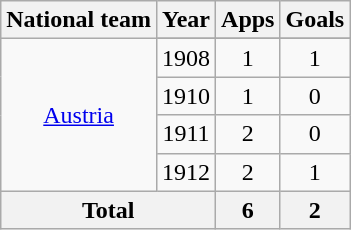<table class=wikitable style=text-align:center>
<tr>
<th>National team</th>
<th>Year</th>
<th>Apps</th>
<th>Goals</th>
</tr>
<tr>
<td rowspan=5><a href='#'>Austria</a></td>
</tr>
<tr>
<td>1908</td>
<td>1</td>
<td>1</td>
</tr>
<tr>
<td>1910</td>
<td>1</td>
<td>0</td>
</tr>
<tr>
<td>1911</td>
<td>2</td>
<td>0</td>
</tr>
<tr>
<td>1912</td>
<td>2</td>
<td>1</td>
</tr>
<tr>
<th colspan=2>Total</th>
<th>6</th>
<th>2</th>
</tr>
</table>
